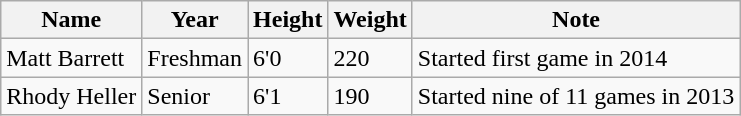<table class="wikitable">
<tr>
<th>Name</th>
<th>Year</th>
<th>Height</th>
<th>Weight</th>
<th>Note</th>
</tr>
<tr>
<td>Matt Barrett</td>
<td>Freshman</td>
<td>6'0</td>
<td>220</td>
<td>Started first game in 2014</td>
</tr>
<tr>
<td>Rhody Heller</td>
<td>Senior</td>
<td>6'1</td>
<td>190</td>
<td>Started nine of 11 games in 2013</td>
</tr>
</table>
